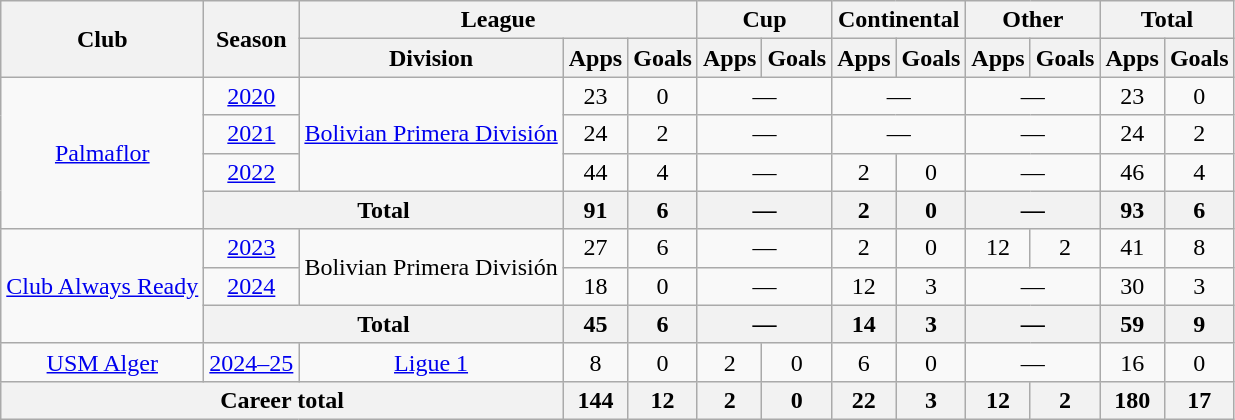<table class="wikitable" style="text-align: center;">
<tr>
<th rowspan="2">Club</th>
<th rowspan="2">Season</th>
<th colspan="3">League</th>
<th colspan="2">Cup</th>
<th colspan="2">Continental</th>
<th colspan="2">Other</th>
<th colspan="2">Total</th>
</tr>
<tr>
<th>Division</th>
<th>Apps</th>
<th>Goals</th>
<th>Apps</th>
<th>Goals</th>
<th>Apps</th>
<th>Goals</th>
<th>Apps</th>
<th>Goals</th>
<th>Apps</th>
<th>Goals</th>
</tr>
<tr>
<td rowspan=4><a href='#'>Palmaflor</a></td>
<td><a href='#'>2020</a></td>
<td rowspan=3><a href='#'>Bolivian Primera División</a></td>
<td>23</td>
<td>0</td>
<td colspan=2>—</td>
<td colspan=2>—</td>
<td colspan=2>—</td>
<td>23</td>
<td>0</td>
</tr>
<tr>
<td><a href='#'>2021</a></td>
<td>24</td>
<td>2</td>
<td colspan=2>—</td>
<td colspan=2>—</td>
<td colspan=2>—</td>
<td>24</td>
<td>2</td>
</tr>
<tr>
<td><a href='#'>2022</a></td>
<td>44</td>
<td>4</td>
<td colspan=2>—</td>
<td>2</td>
<td>0</td>
<td colspan=2>—</td>
<td>46</td>
<td>4</td>
</tr>
<tr>
<th colspan="2">Total</th>
<th>91</th>
<th>6</th>
<th colspan=2>—</th>
<th>2</th>
<th>0</th>
<th colspan=2>—</th>
<th>93</th>
<th>6</th>
</tr>
<tr>
<td rowspan=3><a href='#'>Club Always Ready</a></td>
<td><a href='#'>2023</a></td>
<td rowspan=2>Bolivian Primera División</td>
<td>27</td>
<td>6</td>
<td colspan=2>—</td>
<td>2</td>
<td>0</td>
<td>12</td>
<td>2</td>
<td>41</td>
<td>8</td>
</tr>
<tr>
<td><a href='#'>2024</a></td>
<td>18</td>
<td>0</td>
<td colspan=2>—</td>
<td>12</td>
<td>3</td>
<td colspan=2>—</td>
<td>30</td>
<td>3</td>
</tr>
<tr>
<th colspan="2">Total</th>
<th>45</th>
<th>6</th>
<th colspan=2>—</th>
<th>14</th>
<th>3</th>
<th colspan=2>—</th>
<th>59</th>
<th>9</th>
</tr>
<tr>
<td><a href='#'>USM Alger</a></td>
<td><a href='#'>2024–25</a></td>
<td><a href='#'>Ligue 1</a></td>
<td>8</td>
<td>0</td>
<td>2</td>
<td>0</td>
<td>6</td>
<td>0</td>
<td colspan=2>—</td>
<td>16</td>
<td>0</td>
</tr>
<tr>
<th colspan="3">Career total</th>
<th>144</th>
<th>12</th>
<th>2</th>
<th>0</th>
<th>22</th>
<th>3</th>
<th>12</th>
<th>2</th>
<th>180</th>
<th>17</th>
</tr>
</table>
